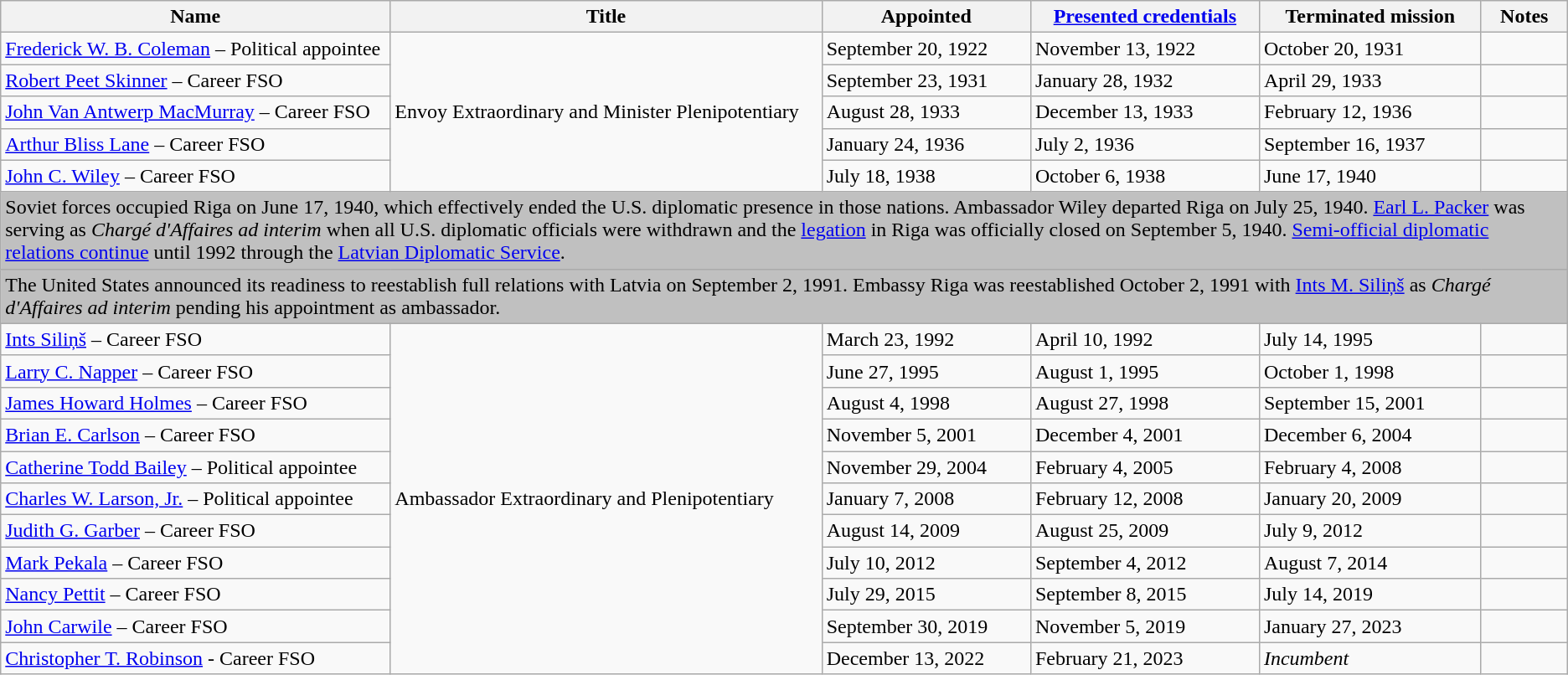<table class="wikitable">
<tr>
<th>Name</th>
<th>Title</th>
<th>Appointed</th>
<th><a href='#'>Presented credentials</a></th>
<th>Terminated mission</th>
<th>Notes</th>
</tr>
<tr>
<td><a href='#'>Frederick W. B. Coleman</a> – Political appointee</td>
<td rowspan="5">Envoy Extraordinary and Minister Plenipotentiary</td>
<td>September 20, 1922</td>
<td>November 13, 1922</td>
<td>October 20, 1931</td>
<td></td>
</tr>
<tr>
<td><a href='#'>Robert Peet Skinner</a> – Career FSO</td>
<td>September 23, 1931</td>
<td>January 28, 1932</td>
<td>April 29, 1933</td>
<td></td>
</tr>
<tr>
<td><a href='#'>John Van Antwerp MacMurray</a> – Career FSO</td>
<td>August 28, 1933</td>
<td>December 13, 1933</td>
<td>February 12, 1936</td>
<td></td>
</tr>
<tr>
<td><a href='#'>Arthur Bliss Lane</a> – Career FSO</td>
<td>January 24, 1936</td>
<td>July 2, 1936</td>
<td>September 16, 1937</td>
<td></td>
</tr>
<tr>
<td><a href='#'>John C. Wiley</a> – Career FSO</td>
<td>July 18, 1938</td>
<td>October 6, 1938</td>
<td>June 17, 1940</td>
<td></td>
</tr>
<tr>
<td colspan="6" style="background: silver;">Soviet forces occupied Riga on June 17, 1940, which effectively ended the U.S. diplomatic presence in those nations. Ambassador Wiley departed Riga on July 25, 1940.    <a href='#'>Earl L. Packer</a> was serving as <em>Chargé d'Affaires ad interim</em> when all U.S. diplomatic officials were withdrawn and the <a href='#'>legation</a> in Riga was officially closed on September 5, 1940. <a href='#'>Semi-official diplomatic relations continue</a> until 1992 through the <a href='#'>Latvian Diplomatic Service</a>.</td>
</tr>
<tr>
<td colspan="6" style="background: silver;">The United States announced its readiness to reestablish full relations with Latvia on September 2, 1991. Embassy Riga was reestablished October 2, 1991 with <a href='#'>Ints M. Siliņš</a> as <em>Chargé d'Affaires ad interim</em> pending his appointment as ambassador.</td>
</tr>
<tr>
<td><a href='#'>Ints Siliņš</a> – Career FSO</td>
<td rowspan=11>Ambassador Extraordinary and Plenipotentiary</td>
<td>March 23, 1992</td>
<td>April 10, 1992</td>
<td>July 14, 1995</td>
<td></td>
</tr>
<tr>
<td><a href='#'>Larry C. Napper</a> – Career FSO</td>
<td>June 27, 1995</td>
<td>August 1, 1995</td>
<td>October 1, 1998</td>
<td></td>
</tr>
<tr>
<td><a href='#'>James Howard Holmes</a> – Career FSO</td>
<td>August 4, 1998</td>
<td>August 27, 1998</td>
<td>September 15, 2001</td>
<td></td>
</tr>
<tr>
<td><a href='#'>Brian E. Carlson</a> – Career FSO</td>
<td>November 5, 2001</td>
<td>December 4, 2001</td>
<td>December 6, 2004</td>
<td></td>
</tr>
<tr>
<td><a href='#'>Catherine Todd Bailey</a> – Political appointee</td>
<td>November 29, 2004</td>
<td>February 4, 2005</td>
<td>February 4, 2008</td>
<td></td>
</tr>
<tr>
<td><a href='#'>Charles W. Larson, Jr.</a> – Political appointee</td>
<td>January 7, 2008</td>
<td>February 12, 2008</td>
<td>January 20, 2009</td>
<td></td>
</tr>
<tr>
<td><a href='#'>Judith G. Garber</a>  – Career FSO</td>
<td>August 14, 2009</td>
<td>August 25, 2009</td>
<td>July 9, 2012</td>
<td></td>
</tr>
<tr>
<td><a href='#'>Mark Pekala</a>  – Career FSO</td>
<td>July 10, 2012</td>
<td>September 4, 2012</td>
<td>August 7, 2014</td>
<td></td>
</tr>
<tr>
<td><a href='#'>Nancy Pettit</a>  – Career FSO</td>
<td>July 29, 2015</td>
<td>September 8, 2015</td>
<td>July 14, 2019</td>
<td></td>
</tr>
<tr>
<td><a href='#'>John Carwile</a>  – Career FSO</td>
<td>September 30, 2019</td>
<td>November 5, 2019</td>
<td>January 27, 2023</td>
<td></td>
</tr>
<tr>
<td><a href='#'>Christopher T. Robinson</a> - Career FSO</td>
<td>December 13, 2022</td>
<td>February 21, 2023</td>
<td><em>Incumbent</em></td>
<td></td>
</tr>
</table>
